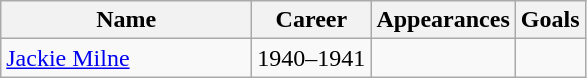<table class="wikitable sortable" style="text-align: center;">
<tr>
<th style="width:10em">Name</th>
<th>Career</th>
<th>Appearances</th>
<th>Goals</th>
</tr>
<tr>
<td align="left"><a href='#'>Jackie Milne</a></td>
<td>1940–1941</td>
<td></td>
<td></td>
</tr>
</table>
